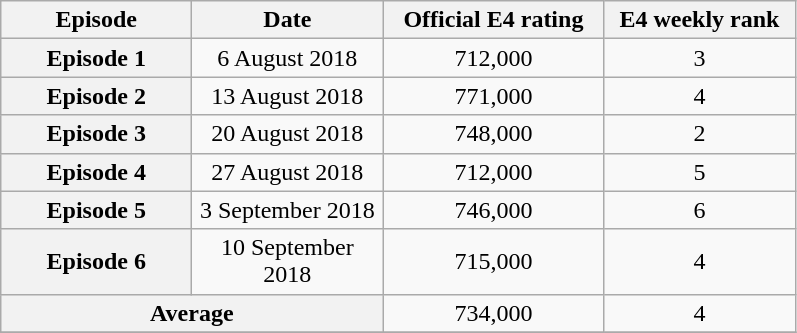<table class="wikitable sortable" style="text-align:center">
<tr>
<th scope="col" style="width:120px;">Episode</th>
<th scope="col" style="width:120px;">Date</th>
<th scope="col" style="width:140px;">Official E4 rating</th>
<th scope="col" style="width:120px;">E4 weekly rank</th>
</tr>
<tr>
<th scope="row">Episode 1</th>
<td>6 August 2018</td>
<td>712,000</td>
<td>3</td>
</tr>
<tr>
<th scope="row">Episode 2</th>
<td>13 August 2018</td>
<td>771,000</td>
<td>4</td>
</tr>
<tr>
<th scope="row">Episode 3</th>
<td>20 August 2018</td>
<td>748,000</td>
<td>2</td>
</tr>
<tr>
<th scope="row">Episode 4</th>
<td>27 August 2018</td>
<td>712,000</td>
<td>5</td>
</tr>
<tr>
<th scope="row">Episode 5</th>
<td>3 September 2018</td>
<td>746,000</td>
<td>6</td>
</tr>
<tr>
<th scope="row">Episode 6</th>
<td>10 September 2018</td>
<td>715,000</td>
<td>4</td>
</tr>
<tr>
<th scope="row" colspan="2">Average</th>
<td>734,000</td>
<td>4</td>
</tr>
<tr>
</tr>
</table>
